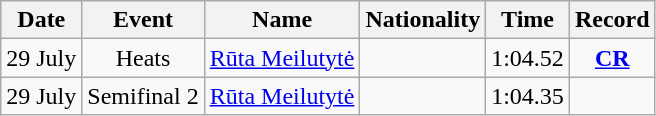<table class="wikitable" style=text-align:center>
<tr>
<th>Date</th>
<th>Event</th>
<th>Name</th>
<th>Nationality</th>
<th>Time</th>
<th>Record</th>
</tr>
<tr>
<td>29 July</td>
<td>Heats</td>
<td align=left><a href='#'>Rūta Meilutytė</a></td>
<td align=left></td>
<td>1:04.52</td>
<td><strong><a href='#'>CR</a></strong></td>
</tr>
<tr>
<td>29 July</td>
<td>Semifinal 2</td>
<td align=left><a href='#'>Rūta Meilutytė</a></td>
<td align=left></td>
<td>1:04.35</td>
<td></td>
</tr>
</table>
